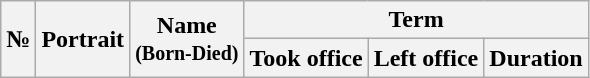<table class="wikitable" style="text-align:center;">
<tr>
<th rowspan=2>№</th>
<th rowspan=2>Portrait</th>
<th rowspan=2>Name<br><small>(Born-Died)</small></th>
<th colspan=3>Term</th>
</tr>
<tr>
<th>Took office</th>
<th>Left office</th>
<th>Duration<br>

</th>
</tr>
</table>
